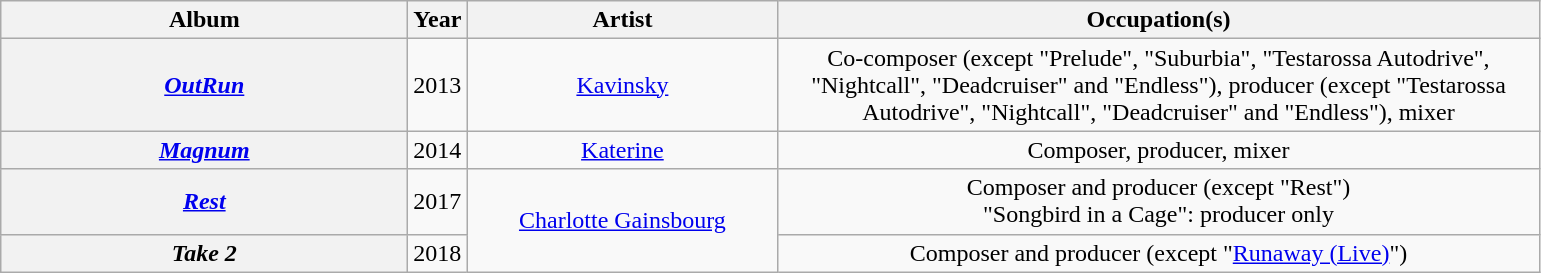<table class="wikitable plainrowheaders" style="text-align:center;">
<tr>
<th scope="col" style="width:16.5em;">Album</th>
<th scope="col">Year</th>
<th scope="col" style="width:200px;">Artist</th>
<th scope="col" style="width:500px;">Occupation(s)</th>
</tr>
<tr>
<th scope="row"><em><a href='#'>OutRun</a></em></th>
<td>2013</td>
<td><a href='#'>Kavinsky</a></td>
<td>Co-composer (except "Prelude", "Suburbia", "Testarossa Autodrive", "Nightcall", "Deadcruiser" and "Endless"), producer (except "Testarossa Autodrive", "Nightcall", "Deadcruiser" and "Endless"), mixer</td>
</tr>
<tr>
<th scope="row"><em><a href='#'>Magnum</a></em></th>
<td>2014</td>
<td><a href='#'>Katerine</a></td>
<td>Composer, producer, mixer</td>
</tr>
<tr>
<th scope="row"><em><a href='#'>Rest</a></em></th>
<td>2017</td>
<td rowspan="2"><a href='#'>Charlotte Gainsbourg</a></td>
<td>Composer and producer (except "Rest")<br>"Songbird in a Cage": producer only</td>
</tr>
<tr>
<th scope="row"><em>Take 2</em></th>
<td>2018</td>
<td>Composer and producer (except "<a href='#'>Runaway (Live)</a>")</td>
</tr>
</table>
